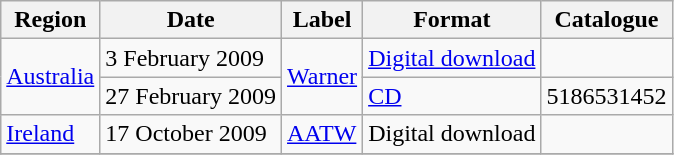<table class="wikitable">
<tr>
<th>Region</th>
<th>Date</th>
<th>Label</th>
<th>Format</th>
<th>Catalogue</th>
</tr>
<tr>
<td rowspan="2"><a href='#'>Australia</a></td>
<td>3 February 2009</td>
<td rowspan="2"><a href='#'>Warner</a></td>
<td><a href='#'>Digital download</a></td>
<td></td>
</tr>
<tr>
<td>27 February 2009</td>
<td><a href='#'>CD</a></td>
<td>5186531452</td>
</tr>
<tr>
<td><a href='#'>Ireland</a></td>
<td>17 October 2009</td>
<td><a href='#'>AATW</a></td>
<td>Digital download</td>
<td></td>
</tr>
<tr>
</tr>
</table>
